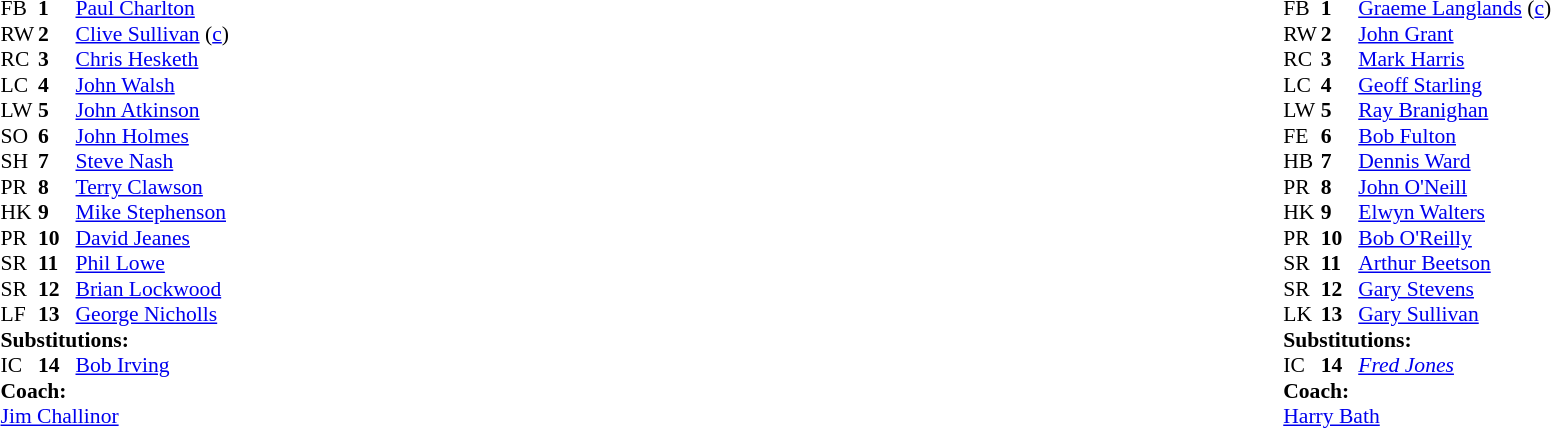<table width="100%">
<tr>
<td valign="top" width="50%"><br><table style="font-size: 90%" cellspacing="0" cellpadding="0">
<tr>
<th width="25"></th>
<th width="25"></th>
</tr>
<tr>
<td>FB</td>
<td><strong>1</strong></td>
<td> <a href='#'>Paul Charlton</a></td>
</tr>
<tr>
<td>RW</td>
<td><strong>2</strong></td>
<td> <a href='#'>Clive Sullivan</a> (<a href='#'>c</a>)</td>
</tr>
<tr>
<td>RC</td>
<td><strong>3</strong></td>
<td> <a href='#'>Chris Hesketh</a></td>
</tr>
<tr>
<td>LC</td>
<td><strong>4</strong></td>
<td> <a href='#'>John Walsh</a></td>
</tr>
<tr>
<td>LW</td>
<td><strong>5</strong></td>
<td> <a href='#'>John Atkinson</a></td>
</tr>
<tr>
<td>SO</td>
<td><strong>6</strong></td>
<td> <a href='#'>John Holmes</a></td>
</tr>
<tr>
<td>SH</td>
<td><strong>7</strong></td>
<td> <a href='#'>Steve Nash</a></td>
</tr>
<tr>
<td>PR</td>
<td><strong>8</strong></td>
<td> <a href='#'>Terry Clawson</a></td>
</tr>
<tr>
<td>HK</td>
<td><strong>9</strong></td>
<td> <a href='#'>Mike Stephenson</a></td>
</tr>
<tr>
<td>PR</td>
<td><strong>10</strong></td>
<td> <a href='#'>David Jeanes</a></td>
</tr>
<tr>
<td>SR</td>
<td><strong>11</strong></td>
<td> <a href='#'>Phil Lowe</a></td>
</tr>
<tr>
<td>SR</td>
<td><strong>12</strong></td>
<td> <a href='#'>Brian Lockwood</a></td>
</tr>
<tr>
<td>LF</td>
<td><strong>13</strong></td>
<td> <a href='#'>George Nicholls</a></td>
</tr>
<tr>
<td colspan=3><strong>Substitutions:</strong></td>
</tr>
<tr>
<td>IC</td>
<td><strong>14</strong></td>
<td> <a href='#'>Bob Irving</a></td>
</tr>
<tr>
<td colspan=3><strong>Coach:</strong></td>
</tr>
<tr>
<td colspan="4"> <a href='#'>Jim Challinor</a></td>
</tr>
</table>
</td>
<td valign="top" width="50%"><br><table style="font-size: 90%" cellspacing="0" cellpadding="0" align="center">
<tr>
<th width="25"></th>
<th width="25"></th>
</tr>
<tr>
<td>FB</td>
<td><strong>1</strong></td>
<td> <a href='#'>Graeme Langlands</a> (<a href='#'>c</a>)</td>
</tr>
<tr>
<td>RW</td>
<td><strong>2</strong></td>
<td> <a href='#'>John Grant</a></td>
</tr>
<tr>
<td>RC</td>
<td><strong>3</strong></td>
<td> <a href='#'>Mark Harris</a></td>
</tr>
<tr>
<td>LC</td>
<td><strong>4</strong></td>
<td> <a href='#'>Geoff Starling</a></td>
</tr>
<tr>
<td>LW</td>
<td><strong>5</strong></td>
<td> <a href='#'>Ray Branighan</a></td>
</tr>
<tr>
<td>FE</td>
<td><strong>6</strong></td>
<td> <a href='#'>Bob Fulton</a></td>
</tr>
<tr>
<td>HB</td>
<td><strong>7</strong></td>
<td> <a href='#'>Dennis Ward</a></td>
</tr>
<tr>
<td>PR</td>
<td><strong>8</strong></td>
<td> <a href='#'>John O'Neill</a></td>
</tr>
<tr>
<td>HK</td>
<td><strong>9</strong></td>
<td> <a href='#'>Elwyn Walters</a></td>
</tr>
<tr>
<td>PR</td>
<td><strong>10</strong></td>
<td> <a href='#'>Bob O'Reilly</a></td>
</tr>
<tr>
<td>SR</td>
<td><strong>11</strong></td>
<td> <a href='#'>Arthur Beetson</a></td>
</tr>
<tr>
<td>SR</td>
<td><strong>12</strong></td>
<td> <a href='#'>Gary Stevens</a></td>
</tr>
<tr>
<td>LK</td>
<td><strong>13</strong></td>
<td> <a href='#'>Gary Sullivan</a></td>
</tr>
<tr>
<td colspan=3><strong>Substitutions:</strong></td>
</tr>
<tr>
<td>IC</td>
<td><strong>14</strong></td>
<td> <em><a href='#'>Fred Jones</a></em></td>
</tr>
<tr>
<td colspan=3><strong>Coach:</strong></td>
</tr>
<tr>
<td colspan="4"> <a href='#'>Harry Bath</a></td>
</tr>
</table>
</td>
</tr>
</table>
